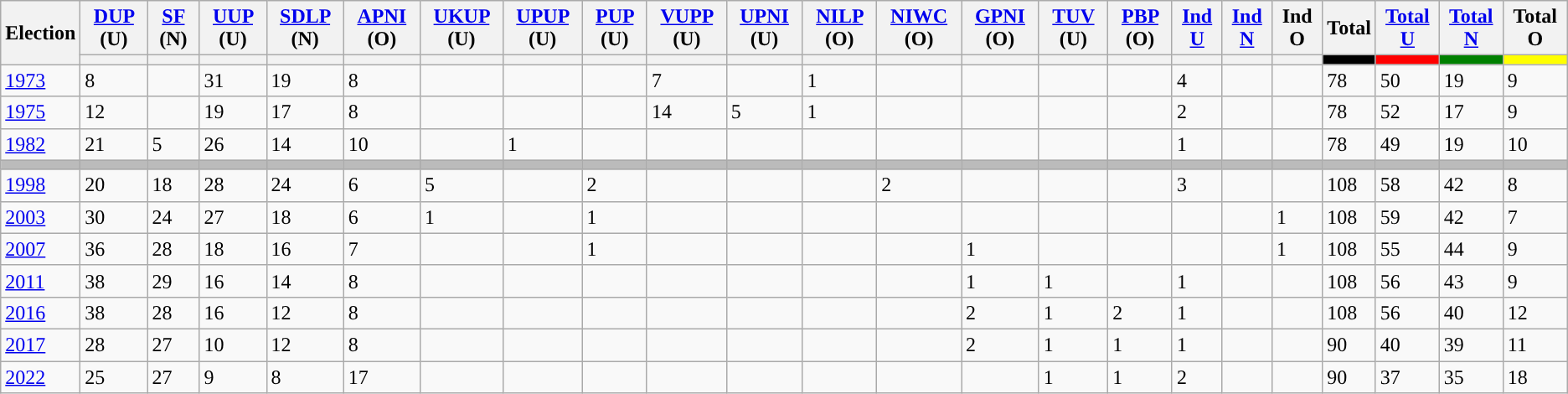<table class="wikitable">
<tr>
<th rowspan=2>Election</th>
<th><a href='#'>DUP</a> (U)</th>
<th><a href='#'>SF</a> (N)</th>
<th><a href='#'>UUP</a> (U)</th>
<th><a href='#'>SDLP</a> (N)</th>
<th><a href='#'>APNI</a> (O)</th>
<th><a href='#'>UKUP</a> (U)</th>
<th><a href='#'>UPUP</a> (U)</th>
<th><a href='#'>PUP</a> (U)</th>
<th><a href='#'>VUPP</a> (U)</th>
<th><a href='#'>UPNI</a> (U)</th>
<th><a href='#'>NILP</a> (O)</th>
<th><a href='#'>NIWC</a> (O)</th>
<th><a href='#'>GPNI</a> (O)</th>
<th><a href='#'>TUV</a> (U)</th>
<th><a href='#'>PBP</a> (O)</th>
<th><a href='#'>Ind U</a></th>
<th><a href='#'>Ind N</a></th>
<th>Ind O</th>
<th>Total</th>
<th><a href='#'>Total U</a></th>
<th><a href='#'>Total N</a></th>
<th>Total O</th>
</tr>
<tr>
<th style="background-color: "></th>
<th style="background-color: "></th>
<th style="background-color: "></th>
<th style="background-color: "></th>
<th style="background-color: "></th>
<th style="background-color: "></th>
<th style="background-color: "></th>
<th style="background-color: "></th>
<th style="background-color: "></th>
<th style="background-color: "></th>
<th style="background-color: "></th>
<th style="background-color: "></th>
<th style="background-color: "></th>
<th style="background-color: "></th>
<th style="background-color: "></th>
<th style="background-color: "></th>
<th style="background-color: "></th>
<th style="background-color: "></th>
<th style="background-color: black"></th>
<th style="background-color: red"></th>
<th style="background-color: green"></th>
<th style="background-color: yellow"></th>
</tr>
<tr>
<td><a href='#'>1973</a></td>
<td>8</td>
<td></td>
<td>31</td>
<td>19</td>
<td>8</td>
<td></td>
<td></td>
<td></td>
<td>7</td>
<td></td>
<td>1</td>
<td></td>
<td></td>
<td></td>
<td></td>
<td>4</td>
<td></td>
<td></td>
<td>78</td>
<td>50</td>
<td>19</td>
<td>9</td>
</tr>
<tr>
<td><a href='#'>1975</a></td>
<td>12</td>
<td></td>
<td>19</td>
<td>17</td>
<td>8</td>
<td></td>
<td></td>
<td></td>
<td>14</td>
<td>5</td>
<td>1</td>
<td></td>
<td></td>
<td></td>
<td></td>
<td>2</td>
<td></td>
<td></td>
<td>78</td>
<td>52</td>
<td>17</td>
<td>9</td>
</tr>
<tr>
<td><a href='#'>1982</a></td>
<td>21</td>
<td>5</td>
<td>26</td>
<td>14</td>
<td>10</td>
<td></td>
<td>1</td>
<td></td>
<td></td>
<td></td>
<td></td>
<td></td>
<td></td>
<td></td>
<td></td>
<td>1</td>
<td></td>
<td></td>
<td>78</td>
<td>49</td>
<td>19</td>
<td>10</td>
</tr>
<tr style="background-color:#BBBBBB; line-height:3pt;">
<td></td>
<td></td>
<td></td>
<td></td>
<td></td>
<td></td>
<td></td>
<td></td>
<td></td>
<td></td>
<td></td>
<td></td>
<td></td>
<td></td>
<td></td>
<td></td>
<td></td>
<td></td>
<td></td>
<td></td>
<td></td>
<td></td>
<td></td>
</tr>
<tr>
<td><a href='#'>1998</a></td>
<td>20</td>
<td>18</td>
<td>28</td>
<td>24</td>
<td>6</td>
<td>5</td>
<td></td>
<td>2</td>
<td></td>
<td></td>
<td></td>
<td>2</td>
<td></td>
<td></td>
<td></td>
<td>3</td>
<td></td>
<td></td>
<td>108</td>
<td>58</td>
<td>42</td>
<td>8</td>
</tr>
<tr>
<td><a href='#'>2003</a></td>
<td>30</td>
<td>24</td>
<td>27</td>
<td>18</td>
<td>6</td>
<td>1</td>
<td></td>
<td>1</td>
<td></td>
<td></td>
<td></td>
<td></td>
<td></td>
<td></td>
<td></td>
<td></td>
<td></td>
<td>1</td>
<td>108</td>
<td>59</td>
<td>42</td>
<td>7</td>
</tr>
<tr>
<td><a href='#'>2007</a></td>
<td>36</td>
<td>28</td>
<td>18</td>
<td>16</td>
<td>7</td>
<td></td>
<td></td>
<td>1</td>
<td></td>
<td></td>
<td></td>
<td></td>
<td>1</td>
<td></td>
<td></td>
<td></td>
<td></td>
<td>1</td>
<td>108</td>
<td>55</td>
<td>44</td>
<td>9</td>
</tr>
<tr>
<td><a href='#'>2011</a></td>
<td>38</td>
<td>29</td>
<td>16</td>
<td>14</td>
<td>8</td>
<td></td>
<td></td>
<td></td>
<td></td>
<td></td>
<td></td>
<td></td>
<td>1</td>
<td>1</td>
<td></td>
<td>1</td>
<td></td>
<td></td>
<td>108</td>
<td>56</td>
<td>43</td>
<td>9</td>
</tr>
<tr>
<td><a href='#'>2016</a></td>
<td>38</td>
<td>28</td>
<td>16</td>
<td>12</td>
<td>8</td>
<td></td>
<td></td>
<td></td>
<td></td>
<td></td>
<td></td>
<td></td>
<td>2</td>
<td>1</td>
<td>2</td>
<td>1</td>
<td></td>
<td></td>
<td>108</td>
<td>56</td>
<td>40</td>
<td>12</td>
</tr>
<tr>
<td><a href='#'>2017</a></td>
<td>28</td>
<td>27</td>
<td>10</td>
<td>12</td>
<td>8</td>
<td></td>
<td></td>
<td></td>
<td></td>
<td></td>
<td></td>
<td></td>
<td>2</td>
<td>1</td>
<td>1</td>
<td>1</td>
<td></td>
<td></td>
<td>90</td>
<td>40</td>
<td>39</td>
<td>11</td>
</tr>
<tr>
<td><a href='#'>2022</a></td>
<td>25</td>
<td>27</td>
<td>9</td>
<td>8</td>
<td>17</td>
<td></td>
<td></td>
<td></td>
<td></td>
<td></td>
<td></td>
<td></td>
<td></td>
<td>1</td>
<td>1</td>
<td>2</td>
<td></td>
<td></td>
<td>90</td>
<td>37</td>
<td>35</td>
<td>18</td>
</tr>
</table>
